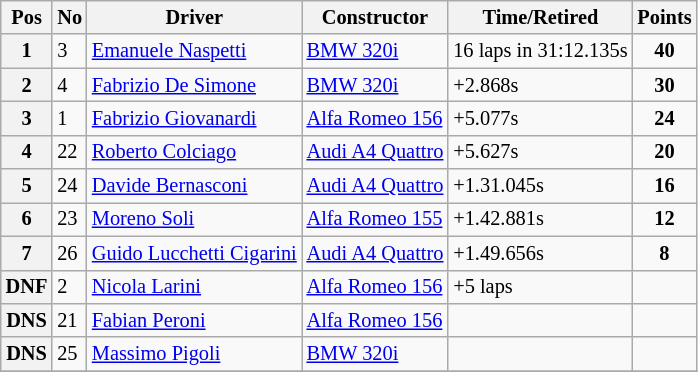<table class="wikitable" style="font-size: 85%;">
<tr>
<th>Pos</th>
<th>No</th>
<th>Driver</th>
<th>Constructor</th>
<th>Time/Retired</th>
<th>Points</th>
</tr>
<tr>
<th>1</th>
<td>3</td>
<td> <a href='#'>Emanuele Naspetti</a></td>
<td><a href='#'>BMW 320i</a></td>
<td>16 laps in 31:12.135s</td>
<td align=center><strong>40</strong></td>
</tr>
<tr>
<th>2</th>
<td>4</td>
<td> <a href='#'>Fabrizio De Simone</a></td>
<td><a href='#'>BMW 320i</a></td>
<td>+2.868s</td>
<td align=center><strong>30</strong></td>
</tr>
<tr>
<th>3</th>
<td>1</td>
<td> <a href='#'>Fabrizio Giovanardi</a></td>
<td><a href='#'>Alfa Romeo 156</a></td>
<td>+5.077s</td>
<td align=center><strong>24</strong></td>
</tr>
<tr>
<th>4</th>
<td>22</td>
<td> <a href='#'>Roberto Colciago</a></td>
<td><a href='#'>Audi A4 Quattro</a></td>
<td>+5.627s</td>
<td align=center><strong>20</strong></td>
</tr>
<tr>
<th>5</th>
<td>24</td>
<td> <a href='#'>Davide Bernasconi</a></td>
<td><a href='#'>Audi A4 Quattro</a></td>
<td>+1.31.045s</td>
<td align=center><strong>16</strong></td>
</tr>
<tr>
<th>6</th>
<td>23</td>
<td> <a href='#'>Moreno Soli</a></td>
<td><a href='#'>Alfa Romeo 155</a></td>
<td>+1.42.881s</td>
<td align=center><strong>12</strong></td>
</tr>
<tr>
<th>7</th>
<td>26</td>
<td> <a href='#'>Guido Lucchetti Cigarini</a></td>
<td><a href='#'>Audi A4 Quattro</a></td>
<td>+1.49.656s</td>
<td align=center><strong>8</strong></td>
</tr>
<tr>
<th>DNF</th>
<td>2</td>
<td> <a href='#'>Nicola Larini</a></td>
<td><a href='#'>Alfa Romeo 156</a></td>
<td>+5 laps</td>
<td></td>
</tr>
<tr>
<th>DNS</th>
<td>21</td>
<td> <a href='#'>Fabian Peroni</a></td>
<td><a href='#'>Alfa Romeo 156</a></td>
<td></td>
<td></td>
</tr>
<tr>
<th>DNS</th>
<td>25</td>
<td> <a href='#'>Massimo Pigoli</a></td>
<td><a href='#'>BMW 320i</a></td>
<td></td>
<td></td>
</tr>
<tr>
</tr>
</table>
